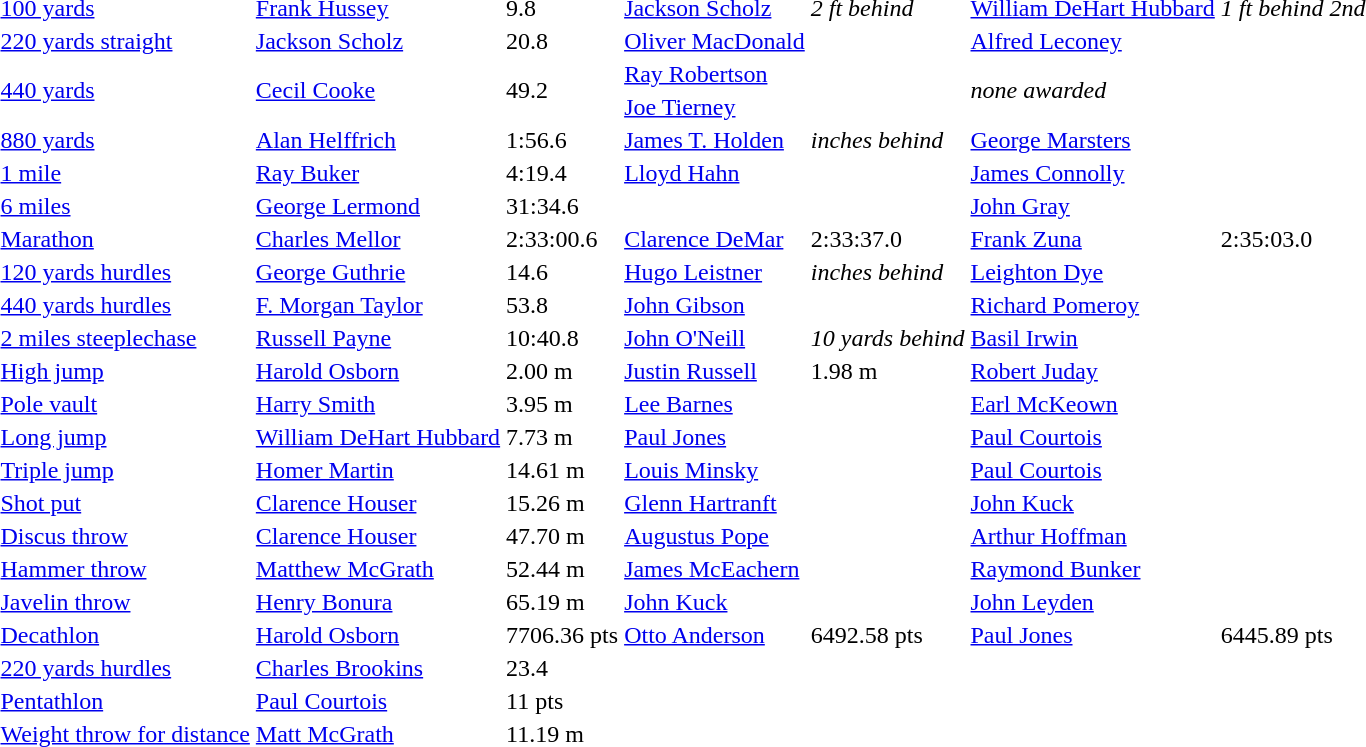<table>
<tr>
<td><a href='#'>100 yards</a></td>
<td><a href='#'>Frank Hussey</a></td>
<td>9.8</td>
<td><a href='#'>Jackson Scholz</a></td>
<td><em>2 ft behind</em></td>
<td><a href='#'>William DeHart Hubbard</a></td>
<td><em>1 ft behind 2nd</em></td>
</tr>
<tr>
<td><a href='#'>220 yards straight</a></td>
<td><a href='#'>Jackson Scholz</a></td>
<td>20.8 </td>
<td><a href='#'>Oliver MacDonald</a></td>
<td></td>
<td><a href='#'>Alfred Leconey</a></td>
<td></td>
</tr>
<tr>
<td rowspan=2><a href='#'>440 yards</a></td>
<td rowspan=2><a href='#'>Cecil Cooke</a></td>
<td rowspan=2>49.2</td>
<td><a href='#'>Ray Robertson</a></td>
<td rowspan=2></td>
<td rowspan=2 colspan=2><em>none awarded</em></td>
</tr>
<tr>
<td rowspan=1><a href='#'>Joe Tierney</a></td>
</tr>
<tr>
<td><a href='#'>880 yards</a></td>
<td><a href='#'>Alan Helffrich</a></td>
<td>1:56.6</td>
<td><a href='#'>James T. Holden</a></td>
<td><em>inches behind</em></td>
<td><a href='#'>George Marsters</a></td>
<td></td>
</tr>
<tr>
<td><a href='#'>1 mile</a></td>
<td><a href='#'>Ray Buker</a></td>
<td>4:19.4</td>
<td><a href='#'>Lloyd Hahn</a></td>
<td></td>
<td><a href='#'>James Connolly</a></td>
<td></td>
</tr>
<tr>
<td><a href='#'>6 miles</a></td>
<td><a href='#'>George Lermond</a></td>
<td>31:34.6</td>
<td></td>
<td></td>
<td><a href='#'>John Gray</a></td>
<td></td>
</tr>
<tr>
<td><a href='#'>Marathon</a></td>
<td><a href='#'>Charles Mellor</a></td>
<td>2:33:00.6</td>
<td><a href='#'>Clarence DeMar</a></td>
<td>2:33:37.0</td>
<td><a href='#'>Frank Zuna</a></td>
<td>2:35:03.0</td>
</tr>
<tr>
<td><a href='#'>120 yards hurdles</a></td>
<td><a href='#'>George Guthrie</a></td>
<td>14.6</td>
<td><a href='#'>Hugo Leistner</a></td>
<td><em>inches behind</em></td>
<td><a href='#'>Leighton Dye</a></td>
<td></td>
</tr>
<tr>
<td><a href='#'>440 yards hurdles</a></td>
<td><a href='#'>F. Morgan Taylor</a></td>
<td>53.8</td>
<td><a href='#'>John Gibson</a></td>
<td></td>
<td><a href='#'>Richard Pomeroy</a></td>
<td></td>
</tr>
<tr>
<td><a href='#'>2 miles steeplechase</a></td>
<td><a href='#'>Russell Payne</a></td>
<td>10:40.8</td>
<td><a href='#'>John O'Neill</a></td>
<td><em>10 yards behind</em></td>
<td><a href='#'>Basil Irwin</a></td>
<td></td>
</tr>
<tr>
<td><a href='#'>High jump</a></td>
<td><a href='#'>Harold Osborn</a></td>
<td>2.00 m</td>
<td><a href='#'>Justin Russell</a></td>
<td>1.98 m</td>
<td><a href='#'>Robert Juday</a></td>
<td></td>
</tr>
<tr>
<td><a href='#'>Pole vault</a></td>
<td><a href='#'>Harry Smith</a></td>
<td>3.95 m</td>
<td><a href='#'>Lee Barnes</a></td>
<td></td>
<td><a href='#'>Earl McKeown</a></td>
<td></td>
</tr>
<tr>
<td><a href='#'>Long jump</a></td>
<td><a href='#'>William DeHart Hubbard</a></td>
<td>7.73 m</td>
<td><a href='#'>Paul Jones</a></td>
<td></td>
<td><a href='#'>Paul Courtois</a></td>
<td></td>
</tr>
<tr>
<td><a href='#'>Triple jump</a></td>
<td><a href='#'>Homer Martin</a></td>
<td>14.61 m</td>
<td><a href='#'>Louis Minsky</a></td>
<td></td>
<td><a href='#'>Paul Courtois</a></td>
<td></td>
</tr>
<tr>
<td><a href='#'>Shot put</a></td>
<td><a href='#'>Clarence Houser</a></td>
<td>15.26 m</td>
<td><a href='#'>Glenn Hartranft</a></td>
<td></td>
<td><a href='#'>John Kuck</a></td>
<td></td>
</tr>
<tr>
<td><a href='#'>Discus throw</a></td>
<td><a href='#'>Clarence Houser</a></td>
<td>47.70 m</td>
<td><a href='#'>Augustus Pope</a></td>
<td></td>
<td><a href='#'>Arthur Hoffman</a></td>
<td></td>
</tr>
<tr>
<td><a href='#'>Hammer throw</a></td>
<td><a href='#'>Matthew McGrath</a></td>
<td>52.44 m</td>
<td><a href='#'>James McEachern</a></td>
<td></td>
<td><a href='#'>Raymond Bunker</a></td>
<td></td>
</tr>
<tr>
<td><a href='#'>Javelin throw</a></td>
<td><a href='#'>Henry Bonura</a></td>
<td>65.19 m</td>
<td><a href='#'>John Kuck</a></td>
<td></td>
<td><a href='#'>John Leyden</a></td>
<td></td>
</tr>
<tr>
<td><a href='#'>Decathlon</a></td>
<td><a href='#'>Harold Osborn</a></td>
<td>7706.36 pts</td>
<td><a href='#'>Otto Anderson</a></td>
<td>6492.58 pts</td>
<td><a href='#'>Paul Jones</a></td>
<td>6445.89 pts</td>
</tr>
<tr>
<td><a href='#'>220 yards hurdles</a></td>
<td><a href='#'>Charles Brookins</a></td>
<td>23.4</td>
<td></td>
<td></td>
<td></td>
<td></td>
</tr>
<tr>
<td><a href='#'>Pentathlon</a></td>
<td><a href='#'>Paul Courtois</a></td>
<td>11 pts</td>
<td></td>
<td></td>
<td></td>
<td></td>
</tr>
<tr>
<td><a href='#'>Weight throw for distance</a></td>
<td><a href='#'>Matt McGrath</a></td>
<td>11.19 m</td>
<td></td>
<td></td>
<td></td>
<td></td>
</tr>
</table>
